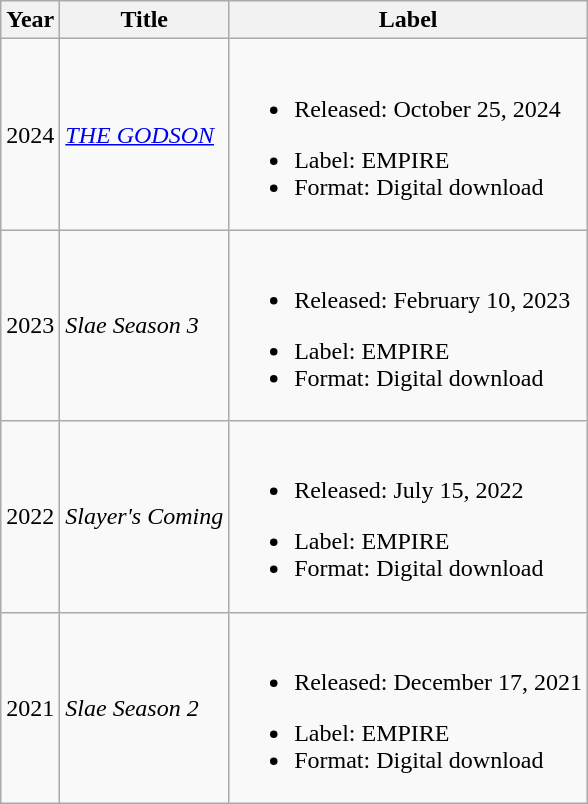<table class="wikitable">
<tr>
<th>Year</th>
<th>Title</th>
<th>Label</th>
</tr>
<tr>
<td>2024</td>
<td><a href='#'><em>THE GODSON</em></a></td>
<td><br><ul><li>Released: October 25, 2024</li></ul><ul><li>Label: EMPIRE</li><li>Format: Digital download</li></ul></td>
</tr>
<tr>
<td>2023</td>
<td><em>Slae Season 3</em></td>
<td><br><ul><li>Released: February 10, 2023</li></ul><ul><li>Label: EMPIRE</li><li>Format: Digital download</li></ul></td>
</tr>
<tr>
<td>2022</td>
<td><em>Slayer's Coming</em></td>
<td><br><ul><li>Released: July 15, 2022</li></ul><ul><li>Label: EMPIRE</li><li>Format: Digital download</li></ul></td>
</tr>
<tr>
<td>2021</td>
<td><em>Slae Season 2</em></td>
<td><br><ul><li>Released: December 17, 2021</li></ul><ul><li>Label: EMPIRE</li><li>Format: Digital download</li></ul></td>
</tr>
</table>
